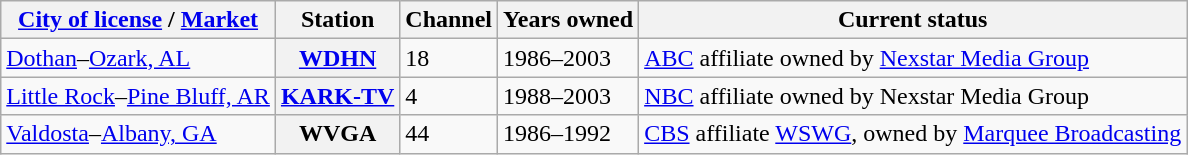<table class="wikitable">
<tr>
<th scope="col"><a href='#'>City of license</a> / <a href='#'>Market</a></th>
<th scope="col">Station</th>
<th scope="col">Channel</th>
<th scope="col">Years owned</th>
<th scope="col">Current status</th>
</tr>
<tr>
<td><a href='#'>Dothan</a>–<a href='#'>Ozark, AL</a></td>
<th scope="row"><a href='#'>WDHN</a></th>
<td>18</td>
<td>1986–2003</td>
<td><a href='#'>ABC</a> affiliate owned by <a href='#'>Nexstar Media Group</a></td>
</tr>
<tr>
<td><a href='#'>Little Rock</a>–<a href='#'>Pine Bluff, AR</a></td>
<th scope="row"><a href='#'>KARK-TV</a></th>
<td>4</td>
<td>1988–2003</td>
<td><a href='#'>NBC</a> affiliate owned by Nexstar Media Group</td>
</tr>
<tr>
<td><a href='#'>Valdosta</a>–<a href='#'>Albany, GA</a></td>
<th scope="row">WVGA</th>
<td>44</td>
<td>1986–1992</td>
<td><a href='#'>CBS</a> affiliate <a href='#'>WSWG</a>, owned by <a href='#'>Marquee Broadcasting</a></td>
</tr>
</table>
